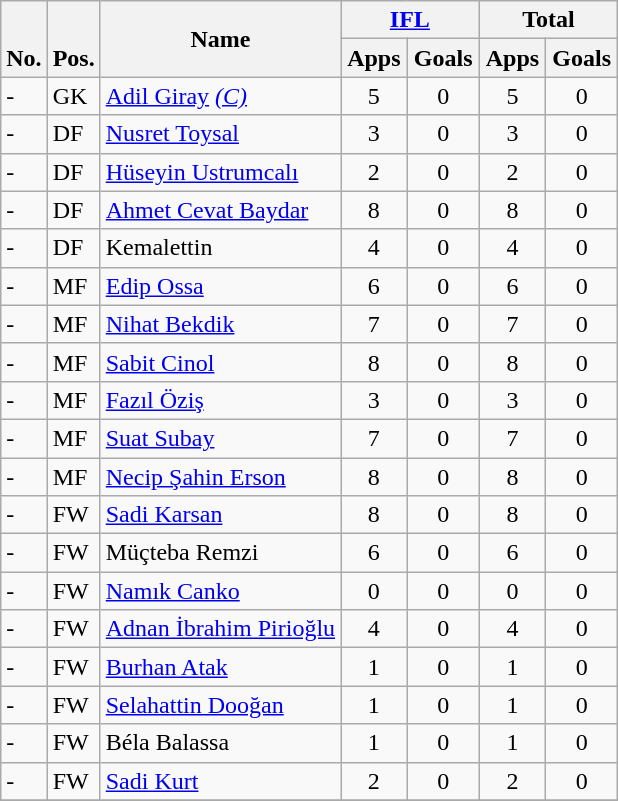<table class="wikitable" style="text-align:center">
<tr>
<th rowspan="2" valign="bottom">No.</th>
<th rowspan="2" valign="bottom">Pos.</th>
<th rowspan="2">Name</th>
<th colspan="2" width="85"><a href='#'>IFL</a></th>
<th colspan="2" width="85">Total</th>
</tr>
<tr>
<th>Apps</th>
<th>Goals</th>
<th>Apps</th>
<th>Goals</th>
</tr>
<tr>
<td align="left">-</td>
<td align="left">GK</td>
<td align="left"> <a href='#'>Adil Giray</a> <em><a href='#'>(C)</a></em></td>
<td>5</td>
<td>0</td>
<td>5</td>
<td>0</td>
</tr>
<tr>
<td align="left">-</td>
<td align="left">DF</td>
<td align="left"> <a href='#'>Nusret Toysal</a></td>
<td>3</td>
<td>0</td>
<td>3</td>
<td>0</td>
</tr>
<tr>
<td align="left">-</td>
<td align="left">DF</td>
<td align="left"> <a href='#'>Hüseyin Ustrumcalı</a></td>
<td>2</td>
<td>0</td>
<td>2</td>
<td>0</td>
</tr>
<tr>
<td align="left">-</td>
<td align="left">DF</td>
<td align="left"> <a href='#'>Ahmet Cevat Baydar</a></td>
<td>8</td>
<td>0</td>
<td>8</td>
<td>0</td>
</tr>
<tr>
<td align="left">-</td>
<td align="left">DF</td>
<td align="left"> Kemalettin</td>
<td>4</td>
<td>0</td>
<td>4</td>
<td>0</td>
</tr>
<tr>
<td align="left">-</td>
<td align="left">MF</td>
<td align="left"> <a href='#'>Edip Ossa</a></td>
<td>6</td>
<td>0</td>
<td>6</td>
<td>0</td>
</tr>
<tr>
<td align="left">-</td>
<td align="left">MF</td>
<td align="left"> <a href='#'>Nihat Bekdik</a></td>
<td>7</td>
<td>0</td>
<td>7</td>
<td>0</td>
</tr>
<tr>
<td align="left">-</td>
<td align="left">MF</td>
<td align="left"> <a href='#'>Sabit Cinol</a></td>
<td>8</td>
<td>0</td>
<td>8</td>
<td>0</td>
</tr>
<tr>
<td align="left">-</td>
<td align="left">MF</td>
<td align="left"> <a href='#'>Fazıl Öziş</a></td>
<td>3</td>
<td>0</td>
<td>3</td>
<td>0</td>
</tr>
<tr>
<td align="left">-</td>
<td align="left">MF</td>
<td align="left"> <a href='#'>Suat Subay</a></td>
<td>7</td>
<td>0</td>
<td>7</td>
<td>0</td>
</tr>
<tr>
<td align="left">-</td>
<td align="left">MF</td>
<td align="left"> <a href='#'>Necip Şahin Erson</a></td>
<td>8</td>
<td>0</td>
<td>8</td>
<td>0</td>
</tr>
<tr>
<td align="left">-</td>
<td align="left">FW</td>
<td align="left"> <a href='#'>Sadi Karsan</a></td>
<td>8</td>
<td>0</td>
<td>8</td>
<td>0</td>
</tr>
<tr>
<td align="left">-</td>
<td align="left">FW</td>
<td align="left"> Müçteba Remzi</td>
<td>6</td>
<td>0</td>
<td>6</td>
<td>0</td>
</tr>
<tr>
<td align="left">-</td>
<td align="left">FW</td>
<td align="left"> <a href='#'>Namık Canko</a></td>
<td>0</td>
<td>0</td>
<td>0</td>
<td>0</td>
</tr>
<tr>
<td align="left">-</td>
<td align="left">FW</td>
<td align="left"> <a href='#'>Adnan İbrahim Pirioğlu</a></td>
<td>4</td>
<td>0</td>
<td>4</td>
<td>0</td>
</tr>
<tr>
<td align="left">-</td>
<td align="left">FW</td>
<td align="left"> <a href='#'>Burhan Atak</a></td>
<td>1</td>
<td>0</td>
<td>1</td>
<td>0</td>
</tr>
<tr>
<td align="left">-</td>
<td align="left">FW</td>
<td align="left"> <a href='#'>Selahattin Dooğan</a></td>
<td>1</td>
<td>0</td>
<td>1</td>
<td>0</td>
</tr>
<tr>
<td align="left">-</td>
<td align="left">FW</td>
<td align="left"> Béla Balassa</td>
<td>1</td>
<td>0</td>
<td>1</td>
<td>0</td>
</tr>
<tr>
<td align="left">-</td>
<td align="left">FW</td>
<td align="left"> <a href='#'>Sadi Kurt</a></td>
<td>2</td>
<td>0</td>
<td>2</td>
<td>0</td>
</tr>
<tr>
</tr>
</table>
